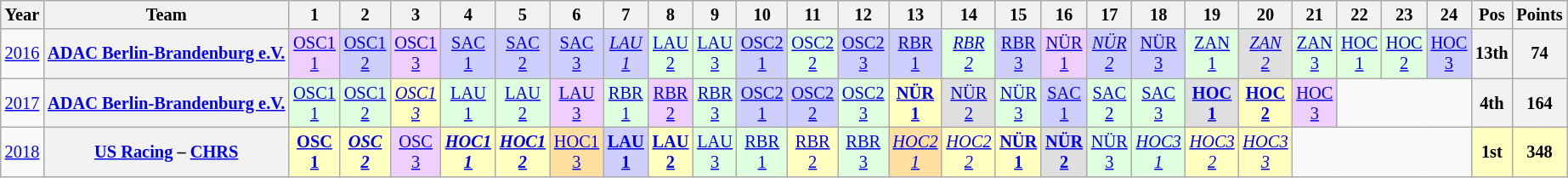<table class="wikitable" style="text-align:center; font-size:85%">
<tr>
<th>Year</th>
<th>Team</th>
<th>1</th>
<th>2</th>
<th>3</th>
<th>4</th>
<th>5</th>
<th>6</th>
<th>7</th>
<th>8</th>
<th>9</th>
<th>10</th>
<th>11</th>
<th>12</th>
<th>13</th>
<th>14</th>
<th>15</th>
<th>16</th>
<th>17</th>
<th>18</th>
<th>19</th>
<th>20</th>
<th>21</th>
<th>22</th>
<th>23</th>
<th>24</th>
<th>Pos</th>
<th>Points</th>
</tr>
<tr>
<td><a href='#'>2016</a></td>
<th nowrap><a href='#'>ADAC Berlin-Brandenburg e.V.</a></th>
<td style="background:#EFCFFF;"><a href='#'>OSC1<br>1</a><br></td>
<td style="background:#CFCFFF;"><a href='#'>OSC1<br>2</a><br></td>
<td style="background:#EFCFFF;"><a href='#'>OSC1<br>3</a><br></td>
<td style="background:#CFCFFF;"><a href='#'>SAC<br>1</a><br></td>
<td style="background:#CFCFFF;"><a href='#'>SAC<br>2</a><br></td>
<td style="background:#CFCFFF;"><a href='#'>SAC<br>3</a><br></td>
<td style="background:#CFCFFF;"><em><a href='#'>LAU<br>1</a></em><br></td>
<td style="background:#DFFFDF;"><a href='#'>LAU<br>2</a><br></td>
<td style="background:#DFFFDF;"><a href='#'>LAU<br>3</a><br></td>
<td style="background:#CFCFFF;"><a href='#'>OSC2<br>1</a><br></td>
<td style="background:#DFFFDF;"><a href='#'>OSC2<br>2</a><br></td>
<td style="background:#CFCFFF;"><a href='#'>OSC2<br>3</a><br></td>
<td style="background:#CFCFFF;"><a href='#'>RBR<br>1</a><br></td>
<td style="background:#DFFFDF;"><em><a href='#'>RBR<br>2</a></em><br></td>
<td style="background:#CFCFFF;"><a href='#'>RBR<br>3</a><br></td>
<td style="background:#EFCFFF;"><a href='#'>NÜR<br>1</a><br></td>
<td style="background:#CFCFFF;"><em><a href='#'>NÜR<br>2</a></em><br></td>
<td style="background:#CFCFFF;"><a href='#'>NÜR<br>3</a><br></td>
<td style="background:#DFFFDF;"><a href='#'>ZAN<br>1</a><br></td>
<td style="background:#DFDFDF;"><em><a href='#'>ZAN<br>2</a></em><br></td>
<td style="background:#DFFFDF;"><a href='#'>ZAN<br>3</a><br></td>
<td style="background:#DFFFDF;"><a href='#'>HOC<br>1</a><br></td>
<td style="background:#DFFFDF;"><a href='#'>HOC<br>2</a><br></td>
<td style="background:#CFCFFF;"><a href='#'>HOC<br>3</a><br></td>
<th>13th</th>
<th>74</th>
</tr>
<tr>
<td><a href='#'>2017</a></td>
<th nowrap><a href='#'>ADAC Berlin-Brandenburg e.V.</a></th>
<td style="background:#DFFFDF;"><a href='#'>OSC1<br>1</a><br></td>
<td style="background:#DFFFDF;"><a href='#'>OSC1<br>2</a><br></td>
<td style="background:#FFFFBF;"><em><a href='#'>OSC1<br>3</a></em><br></td>
<td style="background:#DFFFDF;"><a href='#'>LAU<br>1</a><br></td>
<td style="background:#DFFFDF;"><a href='#'>LAU<br>2</a><br></td>
<td style="background:#EFCFFF;"><a href='#'>LAU<br>3</a><br></td>
<td style="background:#DFFFDF;"><a href='#'>RBR<br>1</a><br></td>
<td style="background:#EFCFFF;"><a href='#'>RBR<br>2</a><br></td>
<td style="background:#DFFFDF;"><a href='#'>RBR<br>3</a><br></td>
<td style="background:#CFCFFF;"><a href='#'>OSC2<br>1</a><br></td>
<td style="background:#CFCFFF;"><a href='#'>OSC2<br>2</a><br></td>
<td style="background:#DFFFDF;"><a href='#'>OSC2<br>3</a><br></td>
<td style="background:#FFFFBF;"><strong><a href='#'>NÜR<br>1</a></strong><br></td>
<td style="background:#DFDFDF;"><a href='#'>NÜR<br>2</a><br></td>
<td style="background:#DFFFDF;"><a href='#'>NÜR<br>3</a><br></td>
<td style="background:#CFCFFF;"><a href='#'>SAC<br>1</a><br></td>
<td style="background:#DFFFDF;"><a href='#'>SAC<br>2</a><br></td>
<td style="background:#DFFFDF;"><a href='#'>SAC<br>3</a><br></td>
<td style="background:#DFDFDF;"><strong><a href='#'>HOC<br>1</a></strong><br></td>
<td style="background:#FFFFBF;"><strong><a href='#'>HOC<br>2</a></strong><br></td>
<td style="background:#EFCFFF;"><a href='#'>HOC<br>3</a><br></td>
<td colspan=3></td>
<th>4th</th>
<th>164</th>
</tr>
<tr>
<td><a href='#'>2018</a></td>
<th nowrap><a href='#'>US Racing</a> – <a href='#'>CHRS</a></th>
<td style="background:#FFFFBF;"><strong><a href='#'>OSC<br>1</a></strong><br></td>
<td style="background:#FFFFBF;"><strong><em><a href='#'>OSC<br>2</a></em></strong><br></td>
<td style="background:#EFCFFF;"><a href='#'>OSC<br>3</a><br></td>
<td style="background:#FFFFBF;"><strong><em><a href='#'>HOC1<br>1</a></em></strong><br></td>
<td style="background:#FFFFBF;"><strong><em><a href='#'>HOC1<br>2</a></em></strong><br></td>
<td style="background:#FFDF9F;"><a href='#'>HOC1<br>3</a><br></td>
<td style="background:#CFCFFF;"><strong><a href='#'>LAU<br>1</a></strong><br></td>
<td style="background:#FFFFBF;"><strong><a href='#'>LAU<br>2</a></strong><br></td>
<td style="background:#DFFFDF;"><a href='#'>LAU<br>3</a><br></td>
<td style="background:#DFFFDF;"><a href='#'>RBR<br>1</a><br></td>
<td style="background:#FFFFBF;"><a href='#'>RBR<br>2</a><br></td>
<td style="background:#DFFFDF;"><a href='#'>RBR<br>3</a><br></td>
<td style="background:#FFDF9F;"><em><a href='#'>HOC2<br>1</a></em><br></td>
<td style="background:#FFFFBF;"><em><a href='#'>HOC2<br>2</a></em><br></td>
<td style="background:#FFFFBF;"><strong><a href='#'>NÜR<br>1</a></strong><br></td>
<td style="background:#DFDFDF;"><strong><a href='#'>NÜR<br>2</a></strong><br></td>
<td style="background:#DFFFDF;"><a href='#'>NÜR<br>3</a><br></td>
<td style="background:#DFFFDF;"><em><a href='#'>HOC3<br>1</a></em><br></td>
<td style="background:#FFFFBF;"><em><a href='#'>HOC3<br>2</a></em><br></td>
<td style="background:#FFFFBF;"><em><a href='#'>HOC3<br>3</a></em><br></td>
<td colspan=4></td>
<th style="background:#FFFFBF;">1st</th>
<th style="background:#FFFFBF;">348</th>
</tr>
</table>
